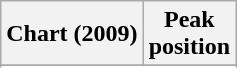<table class="wikitable sortable plainrowheaders" style="text-align:center;" border="1">
<tr>
<th scope="col">Chart (2009)</th>
<th scope="col">Peak<br>position</th>
</tr>
<tr>
</tr>
<tr>
</tr>
<tr>
</tr>
</table>
